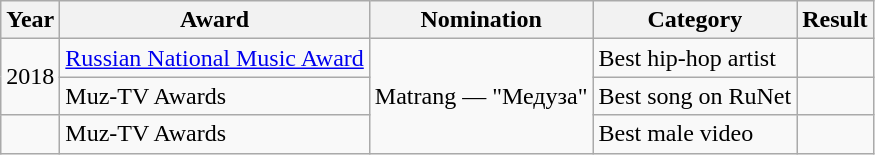<table class="wikitable">
<tr>
<th>Year</th>
<th>Award</th>
<th>Nomination</th>
<th>Category</th>
<th>Result</th>
</tr>
<tr>
<td rowspan="2" align="center">2018</td>
<td><a href='#'>Russian National Music Award</a></td>
<td rowspan="3">Matrang — "Медуза"</td>
<td>Best hip-hop artist</td>
<td></td>
</tr>
<tr>
<td>Muz-TV Awards</td>
<td>Best song on RuNet</td>
<td></td>
</tr>
<tr>
<td></td>
<td>Muz-TV Awards</td>
<td>Best male video</td>
<td></td>
</tr>
</table>
